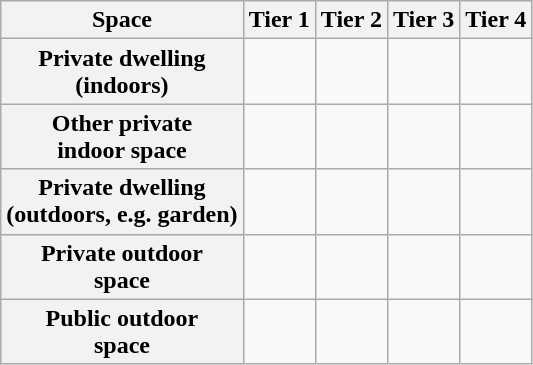<table class="wikitable sortable">
<tr>
<th>Space</th>
<th>Tier 1</th>
<th>Tier 2</th>
<th>Tier 3</th>
<th>Tier 4</th>
</tr>
<tr>
<th>Private dwelling<br>(indoors)</th>
<td></td>
<td></td>
<td></td>
<td></td>
</tr>
<tr>
<th>Other private<br>indoor space</th>
<td></td>
<td></td>
<td></td>
<td></td>
</tr>
<tr>
<th>Private dwelling<br>(outdoors, e.g. garden)</th>
<td></td>
<td></td>
<td></td>
<td></td>
</tr>
<tr>
<th>Private outdoor<br>space</th>
<td></td>
<td></td>
<td></td>
<td></td>
</tr>
<tr>
<th>Public outdoor<br>space</th>
<td></td>
<td></td>
<td></td>
<td></td>
</tr>
</table>
